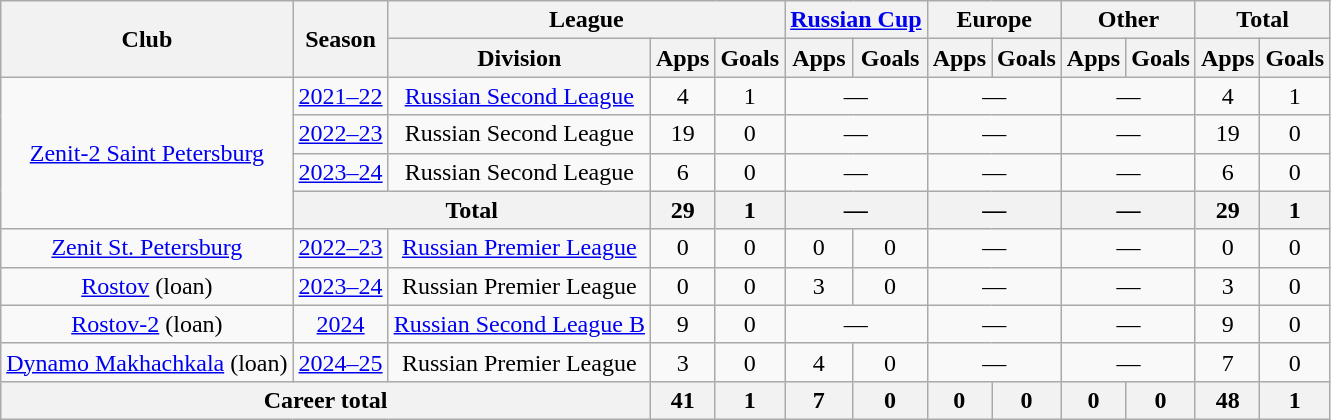<table class="wikitable" style="text-align: center;">
<tr>
<th rowspan="2">Club</th>
<th rowspan="2">Season</th>
<th colspan="3">League</th>
<th colspan="2"><a href='#'>Russian Cup</a></th>
<th colspan="2">Europe</th>
<th colspan="2">Other</th>
<th colspan="2">Total</th>
</tr>
<tr>
<th>Division</th>
<th>Apps</th>
<th>Goals</th>
<th>Apps</th>
<th>Goals</th>
<th>Apps</th>
<th>Goals</th>
<th>Apps</th>
<th>Goals</th>
<th>Apps</th>
<th>Goals</th>
</tr>
<tr>
<td rowspan="4"><a href='#'>Zenit-2 Saint Petersburg</a></td>
<td><a href='#'>2021–22</a></td>
<td><a href='#'>Russian Second League</a></td>
<td>4</td>
<td>1</td>
<td colspan="2">—</td>
<td colspan="2">—</td>
<td colspan="2">—</td>
<td>4</td>
<td>1</td>
</tr>
<tr>
<td><a href='#'>2022–23</a></td>
<td>Russian Second League</td>
<td>19</td>
<td>0</td>
<td colspan="2">—</td>
<td colspan="2">—</td>
<td colspan="2">—</td>
<td>19</td>
<td>0</td>
</tr>
<tr>
<td><a href='#'>2023–24</a></td>
<td>Russian Second League</td>
<td>6</td>
<td>0</td>
<td colspan="2">—</td>
<td colspan="2">—</td>
<td colspan="2">—</td>
<td>6</td>
<td>0</td>
</tr>
<tr>
<th colspan="2">Total</th>
<th>29</th>
<th>1</th>
<th colspan="2">—</th>
<th colspan="2">—</th>
<th colspan="2">—</th>
<th>29</th>
<th>1</th>
</tr>
<tr>
<td><a href='#'>Zenit St. Petersburg</a></td>
<td><a href='#'>2022–23</a></td>
<td><a href='#'>Russian Premier League</a></td>
<td>0</td>
<td>0</td>
<td>0</td>
<td>0</td>
<td colspan="2">—</td>
<td colspan="2">—</td>
<td>0</td>
<td>0</td>
</tr>
<tr>
<td><a href='#'>Rostov</a> (loan)</td>
<td><a href='#'>2023–24</a></td>
<td>Russian Premier League</td>
<td>0</td>
<td>0</td>
<td>3</td>
<td>0</td>
<td colspan="2">—</td>
<td colspan="2">—</td>
<td>3</td>
<td>0</td>
</tr>
<tr>
<td><a href='#'>Rostov-2</a> (loan)</td>
<td><a href='#'>2024</a></td>
<td><a href='#'>Russian Second League B</a></td>
<td>9</td>
<td>0</td>
<td colspan="2">—</td>
<td colspan="2">—</td>
<td colspan="2">—</td>
<td>9</td>
<td>0</td>
</tr>
<tr>
<td><a href='#'>Dynamo Makhachkala</a> (loan)</td>
<td><a href='#'>2024–25</a></td>
<td>Russian Premier League</td>
<td>3</td>
<td>0</td>
<td>4</td>
<td>0</td>
<td colspan="2">—</td>
<td colspan="2">—</td>
<td>7</td>
<td>0</td>
</tr>
<tr>
<th colspan="3">Career total</th>
<th>41</th>
<th>1</th>
<th>7</th>
<th>0</th>
<th>0</th>
<th>0</th>
<th>0</th>
<th>0</th>
<th>48</th>
<th>1</th>
</tr>
</table>
